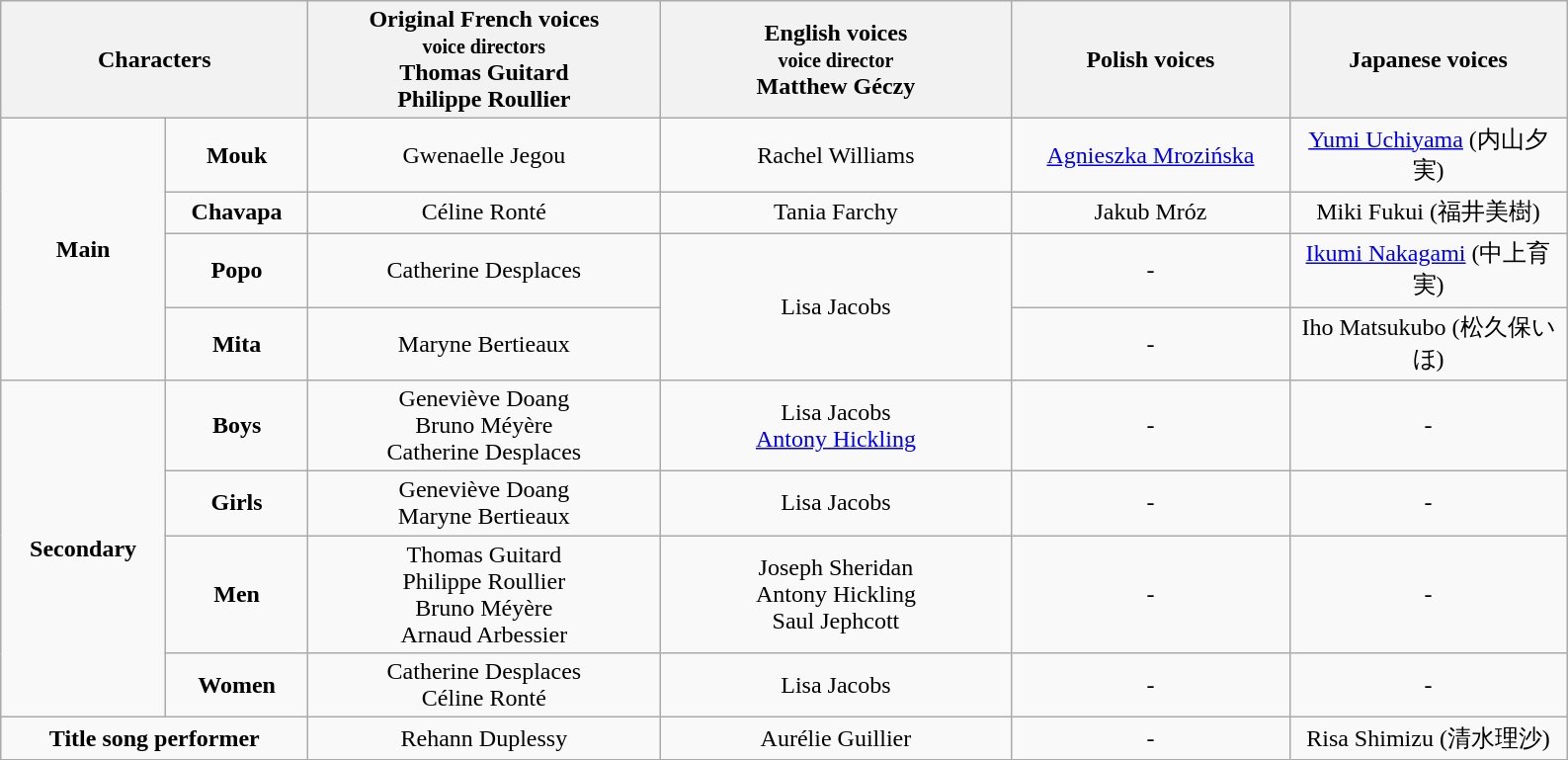<table class="wikitable unsortable">
<tr>
<th colspan="2" width="200">Characters</th>
<th width="230">Original French voices<br><small>voice directors</small><br>Thomas Guitard<br>Philippe Roullier</th>
<th width="230">English voices<br><small>voice director</small><br>Matthew Géczy</th>
<th width="180">Polish voices</th>
<th width="180">Japanese voices</th>
</tr>
<tr>
<td rowspan="4" align="center"><strong>Main</strong></td>
<td align="center"><strong>Mouk</strong></td>
<td align="center">Gwenaelle Jegou</td>
<td align="center">Rachel Williams</td>
<td align="center"><a href='#'>Agnieszka Mrozińska</a></td>
<td align="center"><a href='#'>Yumi Uchiyama</a> (内山夕実)</td>
</tr>
<tr>
<td align="center"><strong>Chavapa</strong></td>
<td align="center">Céline Ronté</td>
<td align="center">Tania Farchy</td>
<td align="center">Jakub Mróz</td>
<td align="center">Miki Fukui (福井美樹)</td>
</tr>
<tr>
<td align="center"><strong>Popo</strong></td>
<td align="center">Catherine Desplaces</td>
<td rowspan="2" align="center">Lisa Jacobs</td>
<td align="center">-</td>
<td align="center"><a href='#'>Ikumi Nakagami</a> (中上育実)</td>
</tr>
<tr>
<td align="center"><strong>Mita</strong></td>
<td align="center">Maryne Bertieaux</td>
<td align="center">-</td>
<td align="center">Iho Matsukubo (松久保いほ)</td>
</tr>
<tr>
<td rowspan="4" align="center"><strong>Secondary</strong></td>
<td align="center"><strong>Boys</strong></td>
<td align="center">Geneviève Doang<br>Bruno Méyère<br>Catherine Desplaces</td>
<td align="center">Lisa Jacobs<br><a href='#'>Antony Hickling</a></td>
<td align="center">-</td>
<td align="center">-</td>
</tr>
<tr>
<td align="center"><strong>Girls</strong></td>
<td align="center">Geneviève Doang<br>Maryne Bertieaux</td>
<td align="center">Lisa Jacobs</td>
<td align="center">-</td>
<td align="center">-</td>
</tr>
<tr>
<td align="center"><strong>Men</strong></td>
<td align="center">Thomas Guitard<br>Philippe Roullier<br>Bruno Méyère<br>Arnaud Arbessier</td>
<td align="center">Joseph Sheridan<br>Antony Hickling<br>Saul Jephcott</td>
<td align="center">-</td>
<td align="center">-</td>
</tr>
<tr>
<td align="center"><strong>Women</strong></td>
<td align="center">Catherine Desplaces<br>Céline Ronté</td>
<td align="center">Lisa Jacobs</td>
<td align="center">-</td>
<td align="center">-</td>
</tr>
<tr>
<td colspan="2" align="center"><strong>Title song performer</strong></td>
<td align="center">Rehann Duplessy</td>
<td align="center">Aurélie Guillier</td>
<td align="center">-</td>
<td align="center">Risa Shimizu (清水理沙)</td>
</tr>
</table>
